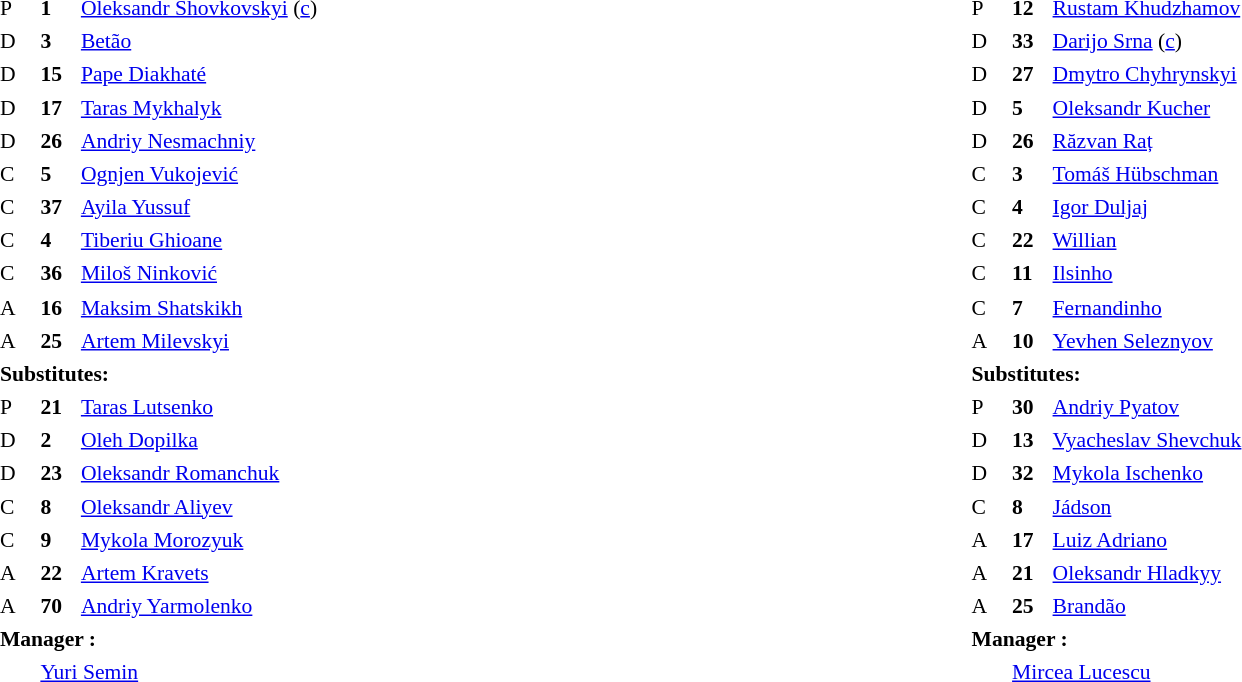<table width="100%" border="0" cellspacing="0" cellpadding="0" style="background:transparent;font-size:90%;line-height:1.4">
<tr valign="top">
<td width="50%"><br><table align="center" border="0" cellspacing="2" cellpadding="0" style="background:transparent">
<tr>
<th width="25"></th>
<th width="25"></th>
<th></th>
<th></th>
<th></th>
<th></th>
</tr>
<tr>
<td>P</td>
<td><strong>1</strong></td>
<td> <a href='#'>Oleksandr Shovkovskyi</a> (<a href='#'>c</a>)</td>
</tr>
<tr>
<td>D</td>
<td><strong>3</strong></td>
<td> <a href='#'>Betão</a></td>
</tr>
<tr>
<td>D</td>
<td><strong>15</strong></td>
<td> <a href='#'>Pape Diakhaté</a></td>
<td></td>
</tr>
<tr>
<td>D</td>
<td><strong>17</strong></td>
<td> <a href='#'>Taras Mykhalyk</a></td>
</tr>
<tr>
<td>D</td>
<td><strong>26</strong></td>
<td> <a href='#'>Andriy Nesmachniy</a></td>
</tr>
<tr>
<td>C</td>
<td><strong>5</strong></td>
<td> <a href='#'>Ognjen Vukojević</a></td>
</tr>
<tr>
<td>C</td>
<td><strong>37</strong></td>
<td> <a href='#'>Ayila Yussuf</a></td>
</tr>
<tr>
<td>C</td>
<td><strong>4</strong></td>
<td> <a href='#'>Tiberiu Ghioane</a></td>
<td></td>
<td></td>
</tr>
<tr>
<td>C</td>
<td><strong>36</strong></td>
<td> <a href='#'>Miloš Ninković</a></td>
</tr>
<tr>
<td>A</td>
<td><strong>16</strong></td>
<td> <a href='#'>Maksim Shatskikh</a></td>
</tr>
<tr>
<td>A</td>
<td><strong>25</strong></td>
<td> <a href='#'>Artem Milevskyi</a></td>
<td></td>
<td></td>
</tr>
<tr>
<td colspan=4><strong>Substitutes:</strong></td>
</tr>
<tr>
<td>P</td>
<td><strong>21</strong></td>
<td> <a href='#'>Taras Lutsenko</a></td>
</tr>
<tr>
<td>D</td>
<td><strong>2</strong></td>
<td> <a href='#'>Oleh Dopilka</a></td>
</tr>
<tr>
<td>D</td>
<td><strong>23</strong></td>
<td> <a href='#'>Oleksandr Romanchuk</a></td>
</tr>
<tr>
<td>C</td>
<td><strong>8</strong></td>
<td> <a href='#'>Oleksandr Aliyev</a></td>
<td></td>
<td></td>
</tr>
<tr>
<td>C</td>
<td><strong>9</strong></td>
<td> <a href='#'>Mykola Morozyuk</a></td>
</tr>
<tr>
<td>A</td>
<td><strong>22</strong></td>
<td> <a href='#'>Artem Kravets</a></td>
</tr>
<tr>
<td>A</td>
<td><strong>70</strong></td>
<td> <a href='#'>Andriy Yarmolenko</a></td>
<td></td>
<td></td>
</tr>
<tr>
<td colspan="6"><strong>Manager :</strong></td>
</tr>
<tr>
<td></td>
<td colspan="5"> <a href='#'>Yuri Semin</a></td>
</tr>
</table>
</td>
<td valign="top"></td>
<td width="50%"><br><table align="center" border="0" cellspacing="2" cellpadding="0" style="background:transparent">
<tr>
<th width="25"></th>
<th width="25"></th>
<th></th>
<th></th>
<th></th>
<th></th>
</tr>
<tr>
<td>P</td>
<td><strong>12</strong></td>
<td> <a href='#'>Rustam Khudzhamov</a></td>
</tr>
<tr>
<td>D</td>
<td><strong>33</strong></td>
<td> <a href='#'>Darijo Srna</a>  (<a href='#'>c</a>)</td>
<td></td>
</tr>
<tr>
<td>D</td>
<td><strong>27</strong></td>
<td> <a href='#'>Dmytro Chyhrynskyi</a></td>
</tr>
<tr>
<td>D</td>
<td><strong>5</strong></td>
<td> <a href='#'>Oleksandr Kucher</a></td>
</tr>
<tr>
<td>D</td>
<td><strong>26</strong></td>
<td> <a href='#'>Răzvan Raț</a></td>
</tr>
<tr>
<td>C</td>
<td><strong>3</strong></td>
<td> <a href='#'>Tomáš Hübschman</a></td>
</tr>
<tr>
<td>C</td>
<td><strong>4</strong></td>
<td> <a href='#'>Igor Duljaj</a></td>
</tr>
<tr>
<td>C</td>
<td><strong>22</strong></td>
<td> <a href='#'>Willian</a></td>
<td></td>
<td></td>
</tr>
<tr>
<td>C</td>
<td><strong>11</strong></td>
<td> <a href='#'>Ilsinho</a></td>
<td></td>
<td></td>
</tr>
<tr>
<td>C</td>
<td><strong>7</strong></td>
<td> <a href='#'>Fernandinho</a></td>
</tr>
<tr>
<td>A</td>
<td><strong>10</strong></td>
<td> <a href='#'>Yevhen Seleznyov</a></td>
<td></td>
<td></td>
</tr>
<tr>
<td colspan=4><strong>Substitutes:</strong></td>
</tr>
<tr>
<td>P</td>
<td><strong>30</strong></td>
<td> <a href='#'>Andriy Pyatov</a></td>
</tr>
<tr>
<td>D</td>
<td><strong>13</strong></td>
<td> <a href='#'>Vyacheslav Shevchuk</a></td>
</tr>
<tr>
<td>D</td>
<td><strong>32</strong></td>
<td> <a href='#'>Mykola Ischenko</a></td>
</tr>
<tr>
<td>C</td>
<td><strong>8</strong></td>
<td> <a href='#'>Jádson</a></td>
<td></td>
<td></td>
</tr>
<tr>
<td>A</td>
<td><strong>17</strong></td>
<td> <a href='#'>Luiz Adriano</a></td>
</tr>
<tr>
<td>A</td>
<td><strong>21</strong></td>
<td> <a href='#'>Oleksandr Hladkyy</a></td>
<td></td>
<td></td>
</tr>
<tr>
<td>A</td>
<td><strong>25</strong></td>
<td> <a href='#'>Brandão</a></td>
<td></td>
<td></td>
</tr>
<tr>
<td colspan="6"><strong>Manager :</strong></td>
</tr>
<tr>
<td></td>
<td colspan="5"> <a href='#'>Mircea Lucescu</a></td>
</tr>
</table>
</td>
</tr>
</table>
